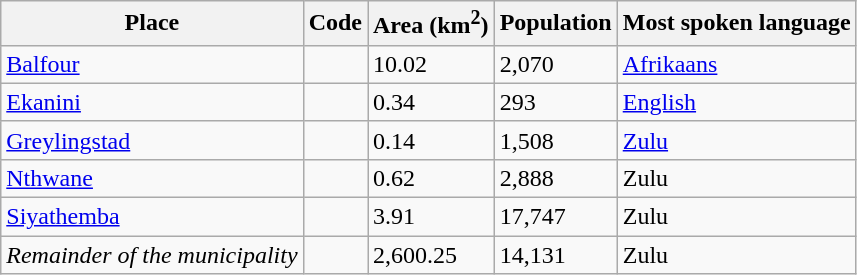<table class="wikitable sortable">
<tr>
<th>Place</th>
<th>Code</th>
<th>Area (km<sup>2</sup>)</th>
<th>Population</th>
<th>Most spoken language</th>
</tr>
<tr>
<td><a href='#'>Balfour</a></td>
<td></td>
<td>10.02</td>
<td>2,070</td>
<td><a href='#'>Afrikaans</a></td>
</tr>
<tr>
<td><a href='#'>Ekanini</a></td>
<td></td>
<td>0.34</td>
<td>293</td>
<td><a href='#'>English</a></td>
</tr>
<tr>
<td><a href='#'>Greylingstad</a></td>
<td></td>
<td>0.14</td>
<td>1,508</td>
<td><a href='#'>Zulu</a></td>
</tr>
<tr>
<td><a href='#'>Nthwane</a></td>
<td></td>
<td>0.62</td>
<td>2,888</td>
<td>Zulu</td>
</tr>
<tr>
<td><a href='#'>Siyathemba</a></td>
<td></td>
<td>3.91</td>
<td>17,747</td>
<td>Zulu</td>
</tr>
<tr>
<td><em>Remainder of the municipality</em></td>
<td></td>
<td>2,600.25</td>
<td>14,131</td>
<td>Zulu</td>
</tr>
</table>
